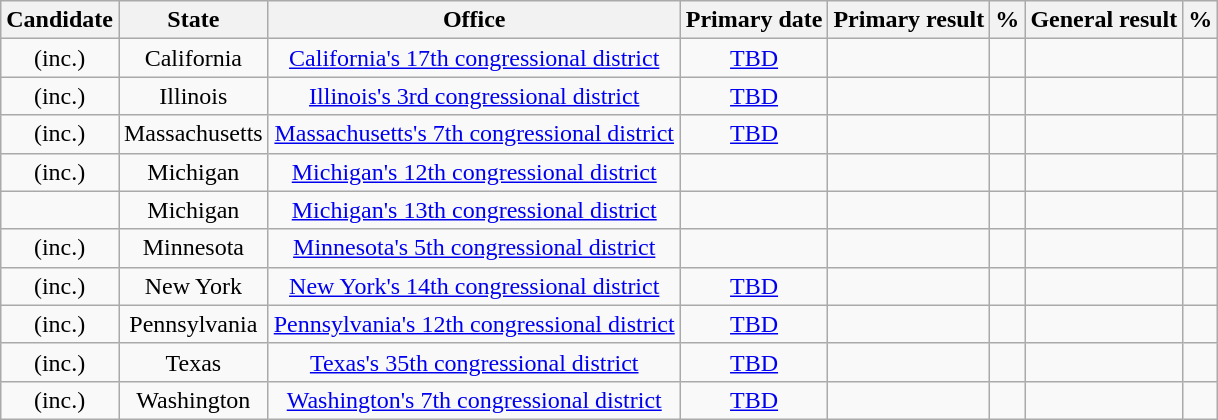<table class="wikitable mw-collapsible">
<tr>
<th bgcolor=teal><span>Candidate</span></th>
<th bgcolor=teal><span>State</span></th>
<th bgcolor=teal><span>Office</span></th>
<th bgcolor=teal><span>Primary date</span></th>
<th bgcolor=teal data-sort-type="date"><span>Primary result</span></th>
<th bgcolor=teal><span><abbr>%</abbr></span></th>
<th bgcolor=teal><span>General result</span></th>
<th bgcolor=teal><span><abbr>%</abbr></span></th>
</tr>
<tr style="text-align:center;">
<td> (inc.)</td>
<td> California</td>
<td><a href='#'>California's 17th congressional district</a></td>
<td><a href='#'>TBD</a></td>
<td></td>
<td></td>
<td></td>
<td></td>
</tr>
<tr style="text-align:center;">
<td> (inc.)</td>
<td> Illinois</td>
<td><a href='#'>Illinois's 3rd congressional district</a></td>
<td><a href='#'>TBD</a></td>
<td></td>
<td></td>
<td></td>
<td></td>
</tr>
<tr style="text-align:center;">
<td> (inc.)</td>
<td> Massachusetts</td>
<td><a href='#'>Massachusetts's 7th congressional district</a></td>
<td><a href='#'>TBD</a></td>
<td></td>
<td></td>
<td></td>
<td></td>
</tr>
<tr style="text-align:center;">
<td> (inc.)</td>
<td> Michigan</td>
<td><a href='#'>Michigan's 12th congressional district</a></td>
<td><a href='#'></a></td>
<td></td>
<td></td>
<td></td>
<td></td>
</tr>
<tr style="text-align:center;">
<td></td>
<td> Michigan</td>
<td><a href='#'>Michigan's 13th congressional district</a></td>
<td><a href='#'></a></td>
<td></td>
<td></td>
<td></td>
<td></td>
</tr>
<tr style="text-align:center;">
<td> (inc.)</td>
<td> Minnesota</td>
<td><a href='#'>Minnesota's 5th congressional district</a></td>
<td><a href='#'></a></td>
<td></td>
<td></td>
<td></td>
<td></td>
</tr>
<tr style="text-align:center;">
<td> (inc.)</td>
<td> New York</td>
<td><a href='#'>New York's 14th congressional district</a></td>
<td><a href='#'>TBD</a></td>
<td></td>
<td></td>
<td></td>
<td></td>
</tr>
<tr style="text-align:center;">
<td> (inc.)</td>
<td> Pennsylvania</td>
<td><a href='#'>Pennsylvania's 12th congressional district</a></td>
<td><a href='#'>TBD</a></td>
<td></td>
<td></td>
<td></td>
<td></td>
</tr>
<tr style="text-align:center;">
<td> (inc.)</td>
<td> Texas</td>
<td><a href='#'>Texas's 35th congressional district</a></td>
<td><a href='#'>TBD</a></td>
<td></td>
<td></td>
<td></td>
<td></td>
</tr>
<tr style="text-align:center;">
<td> (inc.)</td>
<td> Washington</td>
<td><a href='#'>Washington's 7th congressional district</a></td>
<td><a href='#'>TBD</a></td>
<td></td>
<td></td>
<td></td>
<td></td>
</tr>
</table>
